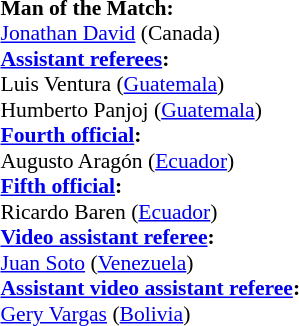<table width=50% style="font-size:90%">
<tr>
<td><br><strong>Man of the Match:</strong>
<br><a href='#'>Jonathan David</a> (Canada)<br><strong><a href='#'>Assistant referees</a>:</strong>
<br>Luis Ventura (<a href='#'>Guatemala</a>)
<br>Humberto Panjoj	(<a href='#'>Guatemala</a>)
<br><strong><a href='#'>Fourth official</a>:</strong>
<br>Augusto Aragón (<a href='#'>Ecuador</a>)
<br><strong><a href='#'>Fifth official</a>:</strong>
<br>Ricardo Baren (<a href='#'>Ecuador</a>)
<br><strong><a href='#'>Video assistant referee</a>:</strong>
<br><a href='#'>Juan Soto</a> (<a href='#'>Venezuela</a>)
<br><strong><a href='#'>Assistant video assistant referee</a>:</strong>
<br><a href='#'>Gery Vargas</a> (<a href='#'>Bolivia</a>)</td>
</tr>
</table>
